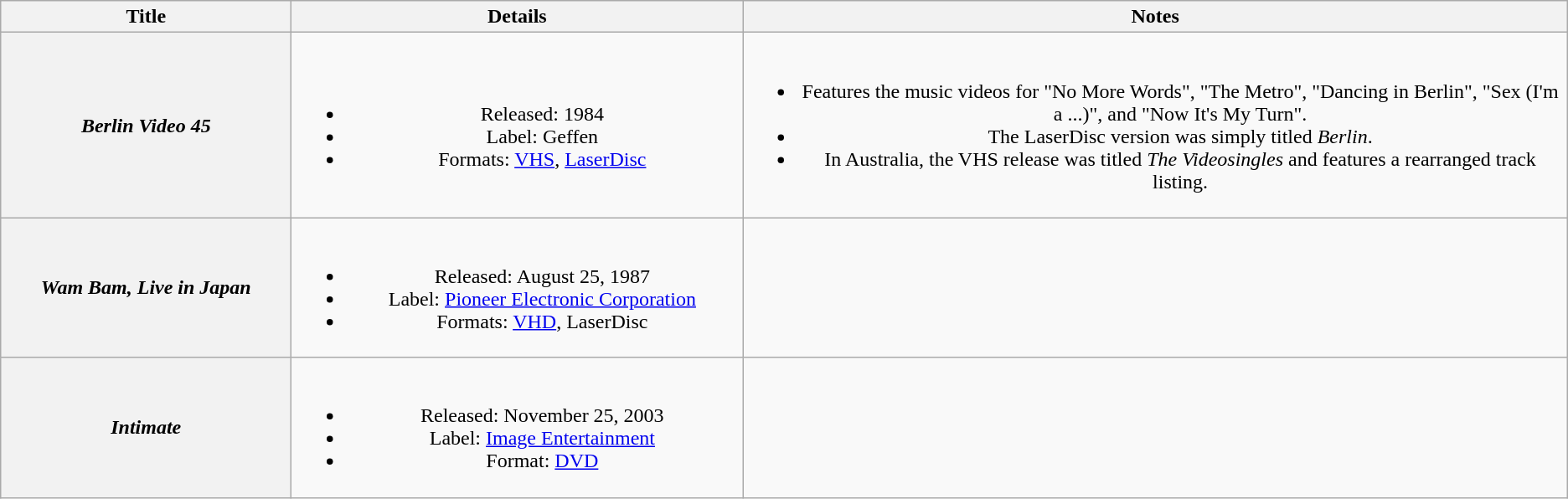<table class="wikitable plainrowheaders" style="text-align:center">
<tr>
<th scope="col" style="width:14em;">Title</th>
<th scope="col" style="width:22em;">Details</th>
<th scope="col">Notes</th>
</tr>
<tr>
<th scope="row"><em>Berlin Video 45</em></th>
<td><br><ul><li>Released: 1984</li><li>Label: Geffen</li><li>Formats: <a href='#'>VHS</a>, <a href='#'>LaserDisc</a></li></ul></td>
<td><br><ul><li>Features the music videos for "No More Words", "The Metro", "Dancing in Berlin", "Sex (I'm a ...)", and "Now It's My Turn".</li><li>The LaserDisc version was simply titled <em>Berlin</em>.</li><li>In Australia, the VHS release was titled <em>The Videosingles</em> and features a rearranged track listing.</li></ul></td>
</tr>
<tr>
<th scope="row"><em>Wam Bam, Live in Japan</em></th>
<td><br><ul><li>Released: August 25, 1987 </li><li>Label: <a href='#'>Pioneer Electronic Corporation</a></li><li>Formats: <a href='#'>VHD</a>, LaserDisc</li></ul></td>
<td></td>
</tr>
<tr>
<th scope="row"><em>Intimate</em></th>
<td><br><ul><li>Released: November 25, 2003</li><li>Label: <a href='#'>Image Entertainment</a></li><li>Format: <a href='#'>DVD</a></li></ul></td>
<td></td>
</tr>
</table>
